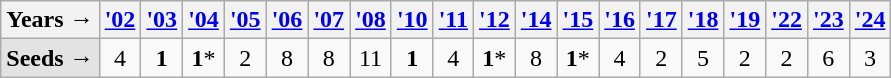<table class="wikitable">
<tr>
<th>Years →</th>
<th><a href='#'>'02</a></th>
<th><a href='#'>'03</a></th>
<th><a href='#'>'04</a></th>
<th><a href='#'>'05</a></th>
<th><a href='#'>'06</a></th>
<th><a href='#'>'07</a></th>
<th><a href='#'>'08</a></th>
<th><a href='#'>'10</a></th>
<th><a href='#'>'11</a></th>
<th><a href='#'>'12</a></th>
<th><a href='#'>'14</a></th>
<th><a href='#'>'15</a></th>
<th><a href='#'>'16</a></th>
<th><a href='#'>'17</a></th>
<th><a href='#'>'18</a></th>
<th><a href='#'>'19</a></th>
<th><a href='#'>'22</a></th>
<th><a href='#'>'23</a></th>
<th><a href='#'>'24</a></th>
</tr>
<tr align=center>
<td style="text-align:left; background:#e3e3e3;"><strong>Seeds →</strong></td>
<td>4</td>
<td><strong>1</strong></td>
<td><strong>1</strong>*</td>
<td>2</td>
<td>8</td>
<td>8</td>
<td>11</td>
<td><strong>1</strong></td>
<td>4</td>
<td><strong>1</strong>*</td>
<td>8</td>
<td><strong>1</strong>*</td>
<td>4</td>
<td>2</td>
<td>5</td>
<td>2</td>
<td>2</td>
<td>6</td>
<td>3</td>
</tr>
</table>
